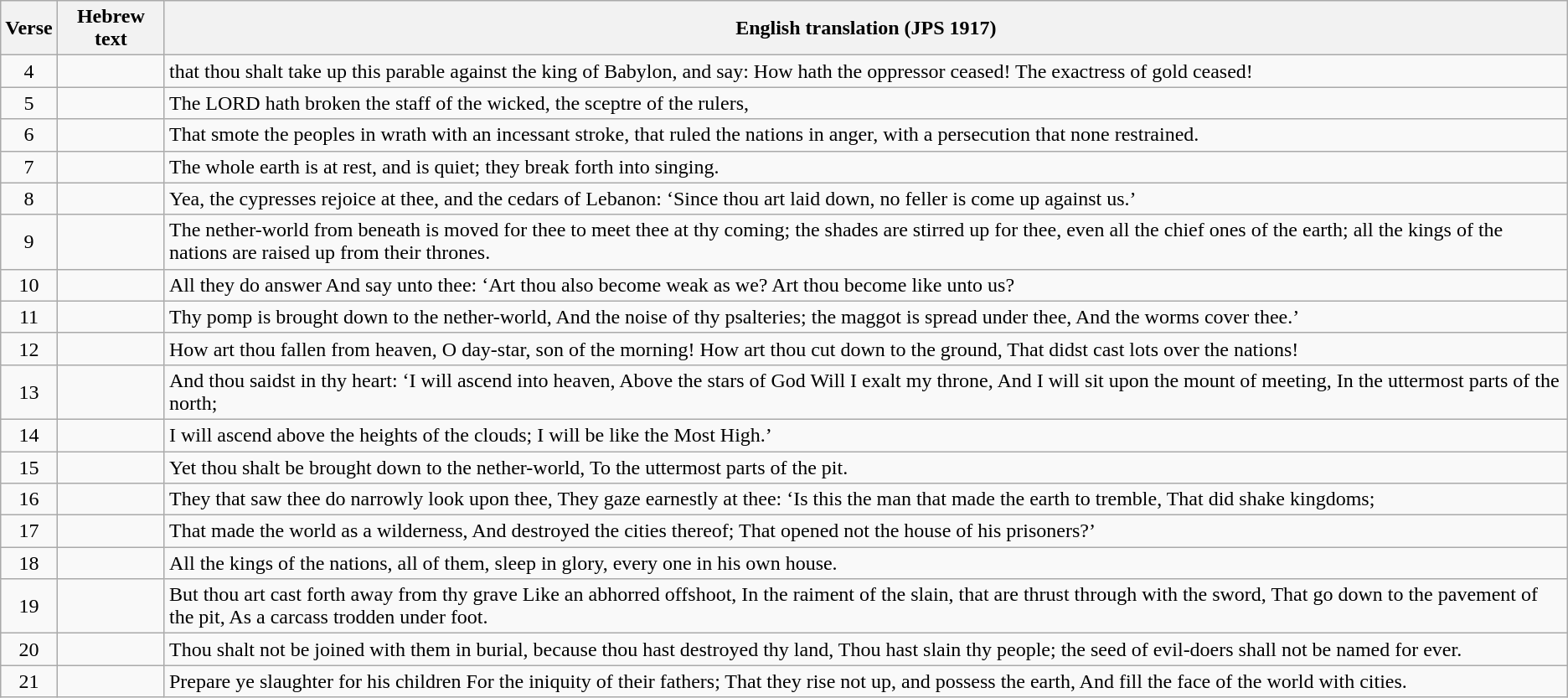<table class="wikitable">
<tr>
<th>Verse</th>
<th>Hebrew text</th>
<th>English translation (JPS 1917)</th>
</tr>
<tr>
<td align="center">4</td>
<td align="right"></td>
<td>that thou shalt take up this parable against the king of Babylon, and say: How hath the oppressor ceased! The exactress of gold ceased!</td>
</tr>
<tr>
<td align="center">5</td>
<td align="right"></td>
<td>The LORD hath broken the staff of the wicked, the sceptre of the rulers,</td>
</tr>
<tr>
<td align="center">6</td>
<td align="right"></td>
<td>That smote the peoples in wrath with an incessant stroke, that ruled the nations in anger, with a persecution that none restrained.</td>
</tr>
<tr>
<td align="center">7</td>
<td align="right"></td>
<td>The whole earth is at rest, and is quiet; they break forth into singing.</td>
</tr>
<tr>
<td align="center">8</td>
<td align="right"></td>
<td>Yea, the cypresses rejoice at thee, and the cedars of Lebanon: ‘Since thou art laid down, no feller is come up against us.’</td>
</tr>
<tr>
<td align="center">9</td>
<td align="right"></td>
<td>The nether-world from beneath is moved for thee to meet thee at thy coming; the shades are stirred up for thee, even all the chief ones of the earth; all the kings of the nations are raised up from their thrones.</td>
</tr>
<tr>
<td align="center">10</td>
<td align="right"></td>
<td>All they do answer And say unto thee: ‘Art thou also become weak as we? Art thou become like unto us?</td>
</tr>
<tr>
<td align="center">11</td>
<td align="right"></td>
<td>Thy pomp is brought down to the nether-world, And the noise of thy psalteries; the maggot is spread under thee, And the worms cover thee.’</td>
</tr>
<tr>
<td align="center">12</td>
<td align="right"></td>
<td>How art thou fallen from heaven, O day-star, son of the morning! How art thou cut down to the ground, That didst cast lots over the nations!</td>
</tr>
<tr>
<td align="center">13</td>
<td align="right"></td>
<td>And thou saidst in thy heart: ‘I will ascend into heaven, Above the stars of God Will I exalt my throne, And I will sit upon the mount of meeting, In the uttermost parts of the north;</td>
</tr>
<tr>
<td align="center">14</td>
<td align="right"></td>
<td>I will ascend above the heights of the clouds; I will be like the Most High.’</td>
</tr>
<tr>
<td align="center">15</td>
<td align="right"></td>
<td>Yet thou shalt be brought down to the nether-world, To the uttermost parts of the pit.</td>
</tr>
<tr>
<td align="center">16</td>
<td align="right"></td>
<td>They that saw thee do narrowly look upon thee, They gaze earnestly at thee: ‘Is this the man that made the earth to tremble, That did shake kingdoms;</td>
</tr>
<tr>
<td align="center">17</td>
<td align="right"></td>
<td>That made the world as a wilderness, And destroyed the cities thereof; That opened not the house of his prisoners?’</td>
</tr>
<tr>
<td align="center">18</td>
<td align="right"></td>
<td>All the kings of the nations, all of them, sleep in glory, every one in his own house.</td>
</tr>
<tr>
<td align="center">19</td>
<td align="right"></td>
<td>But thou art cast forth away from thy grave Like an abhorred offshoot, In the raiment of the slain, that are thrust through with the sword, That go down to the pavement of the pit, As a carcass trodden under foot.</td>
</tr>
<tr>
<td align="center">20</td>
<td align="right"></td>
<td>Thou shalt not be joined with them in burial, because thou hast destroyed thy land, Thou hast slain thy people; the seed of evil-doers shall not be named for ever.</td>
</tr>
<tr>
<td align="center">21</td>
<td align="right"></td>
<td>Prepare ye slaughter for his children For the iniquity of their fathers; That they rise not up, and possess the earth, And fill the face of the world with cities.</td>
</tr>
</table>
